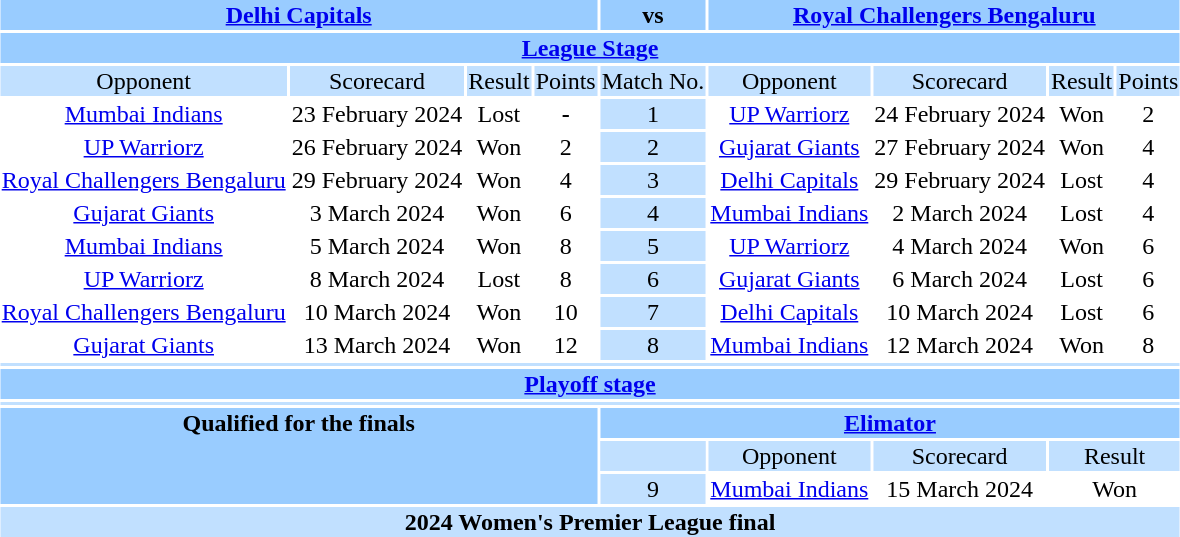<table style="text-align:center;margin:auto;">
<tr style="vertical-align:top;background:#99CCFF">
<th colspan="4"><a href='#'>Delhi Capitals</a></th>
<th>vs</th>
<th colspan="4"><a href='#'>Royal Challengers Bengaluru</a></th>
</tr>
<tr style="vertical-align:top;background:#99CCFF">
<th colspan="9"><a href='#'>League Stage</a></th>
</tr>
<tr style="vertical-align:top;background:#C1E0FF">
<td>Opponent</td>
<td>Scorecard</td>
<td>Result</td>
<td>Points</td>
<td>Match No.</td>
<td>Opponent</td>
<td>Scorecard</td>
<td>Result</td>
<td>Points</td>
</tr>
<tr>
<td style="text-align:center;margin:auto;"><a href='#'>Mumbai Indians</a></td>
<td>23 February 2024</td>
<td>Lost</td>
<th>-</th>
<td style="background:#C1E0FF">1</td>
<td style="text-align:center"><a href='#'>UP Warriorz</a></td>
<td>24 February 2024</td>
<td>Won</td>
<td>2</td>
</tr>
<tr>
<td style="text-align:center"><a href='#'>UP Warriorz</a></td>
<td>26 February 2024</td>
<td>Won</td>
<td>2</td>
<td style="background:#C1E0FF">2</td>
<td style="text-align:center"><a href='#'>Gujarat Giants</a></td>
<td>27 February 2024</td>
<td>Won</td>
<td>4</td>
</tr>
<tr>
<td style="text-align:center"><a href='#'>Royal Challengers Bengaluru</a></td>
<td>29 February 2024</td>
<td>Won</td>
<td>4</td>
<td style="background:#C1E0FF">3</td>
<td style="text-align:center"><a href='#'>Delhi Capitals</a></td>
<td>29 February 2024</td>
<td>Lost</td>
<td>4</td>
</tr>
<tr>
<td style="text-align:center"><a href='#'>Gujarat Giants</a></td>
<td>3 March 2024</td>
<td>Won</td>
<td>6</td>
<td style="background:#C1E0FF">4</td>
<td style="text-align:center"><a href='#'>Mumbai Indians</a></td>
<td>2 March 2024</td>
<td>Lost</td>
<td>4</td>
</tr>
<tr>
<td style="text-align:center"><a href='#'>Mumbai Indians</a></td>
<td>5 March 2024</td>
<td>Won</td>
<td>8</td>
<td style="background:#C1E0FF">5</td>
<td style="text-align:center"><a href='#'>UP Warriorz</a></td>
<td>4 March 2024</td>
<td>Won</td>
<td>6</td>
</tr>
<tr>
<td style="text-align:center"><a href='#'>UP Warriorz</a></td>
<td>8 March 2024</td>
<td>Lost</td>
<td>8</td>
<td style="background:#C1E0FF">6</td>
<td style="text-align:center"><a href='#'>Gujarat Giants</a></td>
<td>6 March 2024</td>
<td>Lost</td>
<td>6</td>
</tr>
<tr>
<td style="text-align:center"><a href='#'>Royal Challengers Bengaluru</a></td>
<td>10 March 2024</td>
<td>Won</td>
<td>10</td>
<td style="background:#C1E0FF">7</td>
<td style="text-align:center"><a href='#'>Delhi Capitals</a></td>
<td>10 March 2024</td>
<td>Lost</td>
<td>6</td>
</tr>
<tr>
<td style="text-align:center"><a href='#'>Gujarat Giants</a></td>
<td>13 March 2024</td>
<td>Won</td>
<td>12</td>
<td style="background:#C1E0FF">8</td>
<td style="text-align:center"><a href='#'>Mumbai Indians</a></td>
<td>12 March 2024</td>
<td>Won</td>
<td>8</td>
</tr>
<tr>
<td colspan="9" style="text-align:left;background:#C1E0FF;"></td>
</tr>
<tr style="vertical-align:top;background:#99CCFF">
<th colspan="9"><a href='#'>Playoff stage</a></th>
</tr>
<tr style="align:center;background:#C1E0FF">
<th colspan="9"></th>
</tr>
<tr style="vertical-align:top;background:#99CCFF">
<th colspan="4" rowspan="3" style="align:center">Qualified for the finals</th>
<th colspan="5"><a href='#'>Elimator</a></th>
</tr>
<tr style="align:center;background:#C1E0FF">
<td style="background:#C1E0FF"></td>
<td>Opponent</td>
<td>Scorecard</td>
<td colspan="2">Result</td>
</tr>
<tr>
<td style="background:#C1E0FF">9</td>
<td><a href='#'>Mumbai Indians</a></td>
<td>15 March 2024</td>
<td colspan="2">Won</td>
</tr>
<tr style="vertical-align:center;background:#C1E0FF">
<th colspan="9">2024 Women's Premier League final</th>
</tr>
</table>
